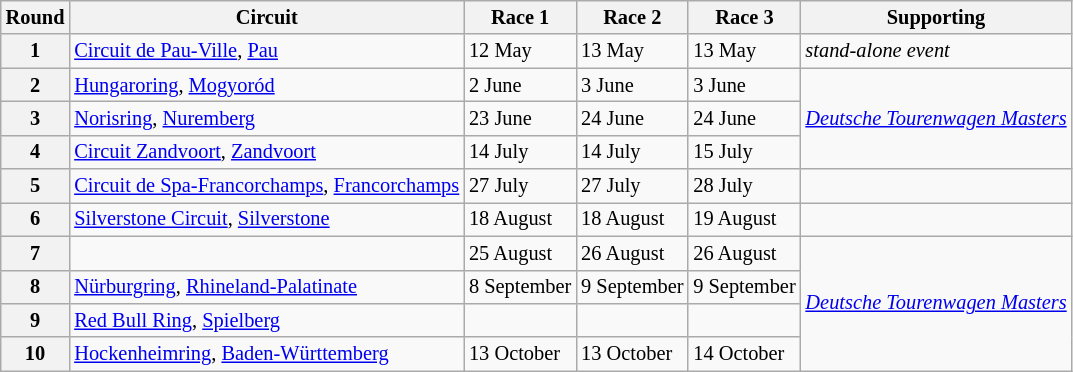<table class="wikitable" style="font-size: 85%">
<tr>
<th>Round</th>
<th>Circuit</th>
<th>Race 1</th>
<th>Race 2</th>
<th>Race 3</th>
<th>Supporting</th>
</tr>
<tr>
<th>1</th>
<td> <a href='#'>Circuit de Pau-Ville</a>, <a href='#'>Pau</a></td>
<td>12 May</td>
<td>13 May</td>
<td>13 May</td>
<td><em>stand-alone event</em></td>
</tr>
<tr>
<th>2</th>
<td> <a href='#'>Hungaroring</a>, <a href='#'>Mogyoród</a></td>
<td>2 June</td>
<td>3 June</td>
<td>3 June</td>
<td rowspan=3><em><a href='#'>Deutsche Tourenwagen Masters</a></em></td>
</tr>
<tr>
<th>3</th>
<td> <a href='#'>Norisring</a>, <a href='#'>Nuremberg</a></td>
<td>23 June</td>
<td>24 June</td>
<td>24 June</td>
</tr>
<tr>
<th>4</th>
<td> <a href='#'>Circuit Zandvoort</a>, <a href='#'>Zandvoort</a></td>
<td>14 July</td>
<td>14 July</td>
<td>15 July</td>
</tr>
<tr>
<th>5</th>
<td> <a href='#'>Circuit de Spa-Francorchamps</a>, <a href='#'>Francorchamps</a></td>
<td>27 July</td>
<td>27 July</td>
<td>28 July</td>
<td></td>
</tr>
<tr>
<th>6</th>
<td> <a href='#'>Silverstone Circuit</a>, <a href='#'>Silverstone</a></td>
<td>18 August</td>
<td>18 August</td>
<td>19 August</td>
<td></td>
</tr>
<tr>
<th>7</th>
<td></td>
<td>25 August</td>
<td>26 August</td>
<td>26 August</td>
<td rowspan=4><em><a href='#'>Deutsche Tourenwagen Masters</a></em></td>
</tr>
<tr>
<th>8</th>
<td> <a href='#'>Nürburgring</a>, <a href='#'>Rhineland-Palatinate</a></td>
<td>8 September</td>
<td>9 September</td>
<td>9 September</td>
</tr>
<tr>
<th>9</th>
<td> <a href='#'>Red Bull Ring</a>, <a href='#'>Spielberg</a></td>
<td></td>
<td></td>
<td></td>
</tr>
<tr>
<th>10</th>
<td> <a href='#'>Hockenheimring</a>, <a href='#'>Baden-Württemberg</a></td>
<td>13 October</td>
<td>13 October</td>
<td>14 October</td>
</tr>
</table>
